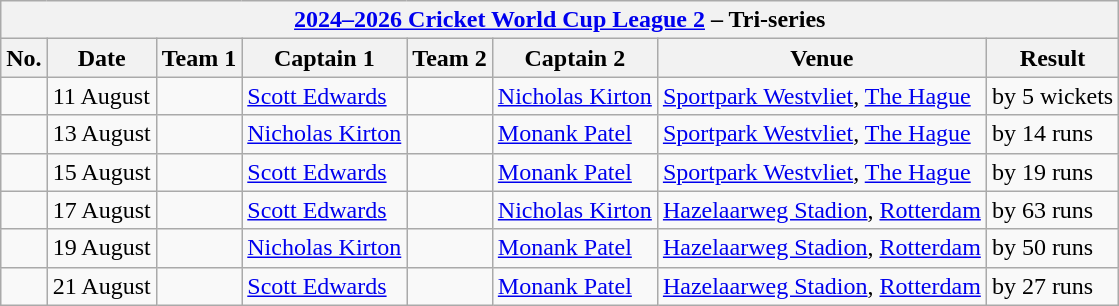<table class="wikitable">
<tr>
<th colspan="9"><a href='#'>2024–2026 Cricket World Cup League 2</a> – Tri-series</th>
</tr>
<tr>
<th>No.</th>
<th>Date</th>
<th>Team 1</th>
<th>Captain 1</th>
<th>Team 2</th>
<th>Captain 2</th>
<th>Venue</th>
<th>Result</th>
</tr>
<tr>
<td></td>
<td>11 August</td>
<td></td>
<td><a href='#'>Scott Edwards</a></td>
<td></td>
<td><a href='#'>Nicholas Kirton</a></td>
<td><a href='#'>Sportpark Westvliet</a>, <a href='#'>The Hague</a></td>
<td> by 5 wickets</td>
</tr>
<tr>
<td></td>
<td>13 August</td>
<td></td>
<td><a href='#'>Nicholas Kirton</a></td>
<td></td>
<td><a href='#'>Monank Patel</a></td>
<td><a href='#'>Sportpark Westvliet</a>, <a href='#'>The Hague</a></td>
<td> by 14 runs</td>
</tr>
<tr>
<td></td>
<td>15 August</td>
<td></td>
<td><a href='#'>Scott Edwards</a></td>
<td></td>
<td><a href='#'>Monank Patel</a></td>
<td><a href='#'>Sportpark Westvliet</a>, <a href='#'>The Hague</a></td>
<td> by 19 runs</td>
</tr>
<tr>
<td></td>
<td>17 August</td>
<td></td>
<td><a href='#'>Scott Edwards</a></td>
<td></td>
<td><a href='#'>Nicholas Kirton</a></td>
<td><a href='#'>Hazelaarweg Stadion</a>, <a href='#'>Rotterdam</a></td>
<td> by 63 runs</td>
</tr>
<tr>
<td></td>
<td>19 August</td>
<td></td>
<td><a href='#'>Nicholas Kirton</a></td>
<td></td>
<td><a href='#'>Monank Patel</a></td>
<td><a href='#'>Hazelaarweg Stadion</a>, <a href='#'>Rotterdam</a></td>
<td> by 50 runs</td>
</tr>
<tr>
<td></td>
<td>21 August</td>
<td></td>
<td><a href='#'>Scott Edwards</a></td>
<td></td>
<td><a href='#'>Monank Patel</a></td>
<td><a href='#'>Hazelaarweg Stadion</a>, <a href='#'>Rotterdam</a></td>
<td> by 27 runs</td>
</tr>
</table>
